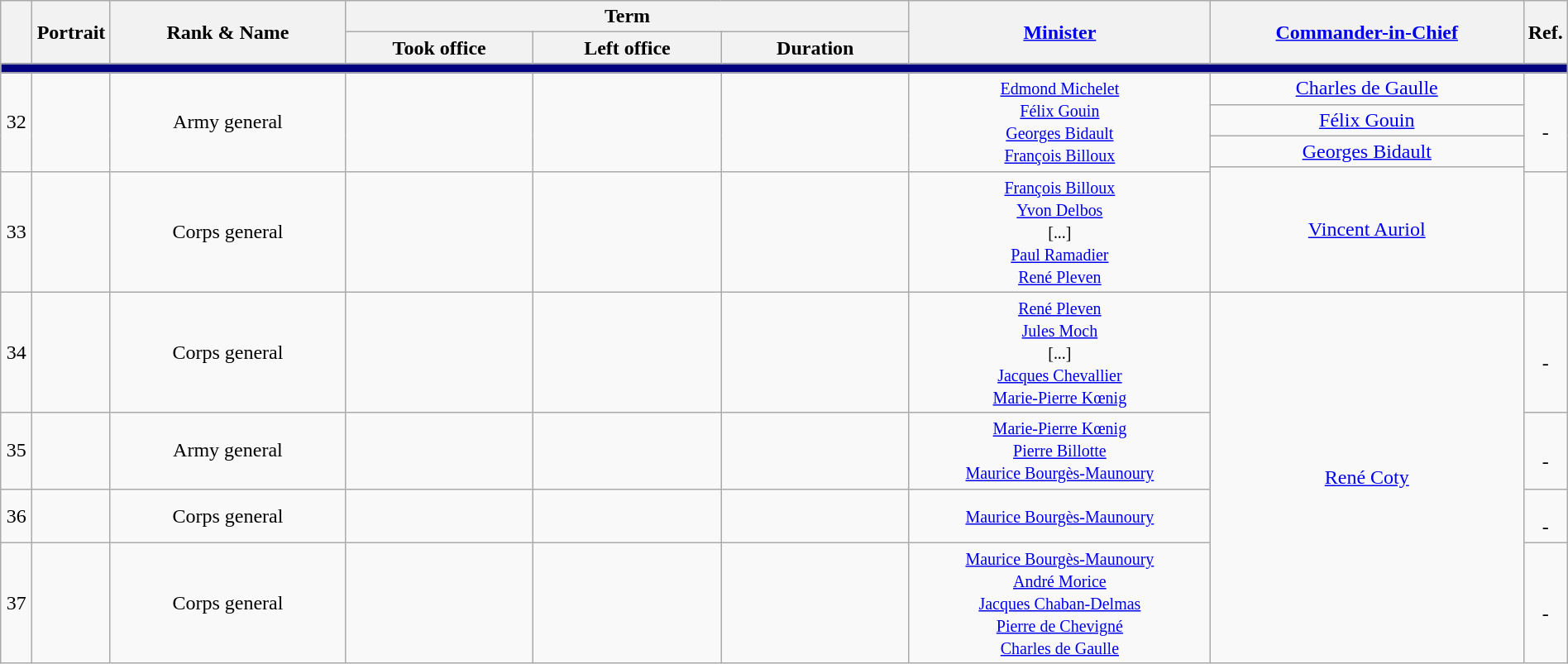<table class="wikitable" style="text-align:center; width:100%">
<tr>
<th style="width:2%" rowspan=2></th>
<th style="width:5%" rowspan=2>Portrait</th>
<th style="width:15%" rowspan=2>Rank & Name</th>
<th colspan=3>Term</th>
<th rowspan=2><a href='#'>Minister</a></th>
<th style="width:20%" rowspan=2><a href='#'>Commander-in-Chief</a></th>
<th style="width:2%" rowspan=2>Ref.</th>
</tr>
<tr>
<th style="width:12%">Took office </th>
<th style="width:12%">Left office </th>
<th style="width:12%">Duration</th>
</tr>
<tr bgcolor="navy">
<td colspan=9></td>
</tr>
<tr>
<td rowspan=4>32</td>
<td rowspan=4></td>
<td rowspan=4>Army general<br><strong></strong></td>
<td rowspan=4></td>
<td rowspan=4></td>
<td rowspan=4></td>
<td rowspan=4><small><a href='#'>Edmond Michelet</a><br><a href='#'>Félix Gouin</a><br><a href='#'>Georges Bidault</a><br><a href='#'>François Billoux</a></small></td>
<td><a href='#'>Charles de Gaulle</a></td>
<td rowspan=4><br>-</td>
</tr>
<tr>
<td><a href='#'>Félix Gouin</a></td>
</tr>
<tr>
<td><a href='#'>Georges Bidault</a></td>
</tr>
<tr>
<td rowspan=3><a href='#'>Vincent Auriol</a></td>
</tr>
<tr>
<td>33</td>
<td></td>
<td>Corps general<br><strong></strong></td>
<td></td>
<td></td>
<td></td>
<td><small><a href='#'>François Billoux</a><br><a href='#'>Yvon Delbos</a><br>[...]<br><a href='#'>Paul Ramadier</a><br><a href='#'>René Pleven</a></small></td>
<td><br></td>
</tr>
<tr>
<td rowspan=2>34</td>
<td rowspan=2></td>
<td rowspan=2>Corps general<br><strong></strong></td>
<td rowspan=2></td>
<td rowspan=2></td>
<td rowspan=2></td>
<td rowspan=2><small><a href='#'>René Pleven</a><br><a href='#'>Jules Moch</a><br>[...]<br><a href='#'>Jacques Chevallier</a><br><a href='#'>Marie-Pierre Kœnig</a></small></td>
<td rowspan=2><br>-</td>
</tr>
<tr>
<td rowspan=4><a href='#'>René Coty</a></td>
</tr>
<tr>
<td>35</td>
<td></td>
<td>Army general<br><strong></strong></td>
<td></td>
<td></td>
<td></td>
<td><small><a href='#'>Marie-Pierre Kœnig</a><br><a href='#'>Pierre Billotte</a><br><a href='#'>Maurice Bourgès-Maunoury</a></small></td>
<td><br>-</td>
</tr>
<tr>
<td>36</td>
<td></td>
<td>Corps general<br><strong></strong></td>
<td></td>
<td></td>
<td></td>
<td><small><a href='#'>Maurice Bourgès-Maunoury</a></small></td>
<td><br>-</td>
</tr>
<tr>
<td>37</td>
<td></td>
<td>Corps general<br><strong></strong></td>
<td></td>
<td></td>
<td></td>
<td><small><a href='#'>Maurice Bourgès-Maunoury</a><br><a href='#'>André Morice</a><br><a href='#'>Jacques Chaban-Delmas</a><br><a href='#'>Pierre de Chevigné</a><br><a href='#'>Charles de Gaulle</a></small></td>
<td><br>-</td>
</tr>
</table>
